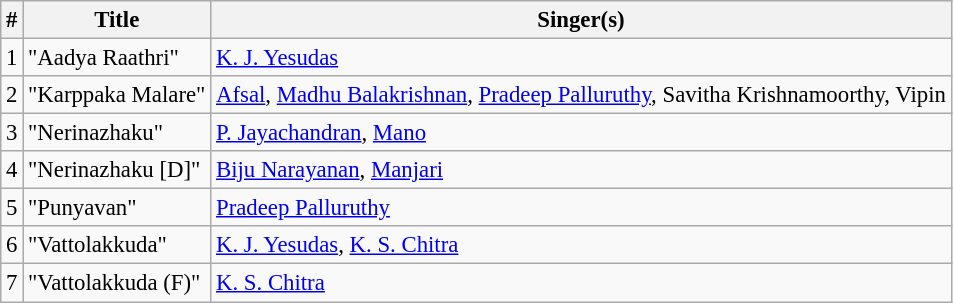<table class="wikitable" style="font-size:95%;">
<tr>
<th>#</th>
<th>Title</th>
<th>Singer(s)</th>
</tr>
<tr>
<td>1</td>
<td>"Aadya Raathri"</td>
<td><a href='#'>K. J. Yesudas</a></td>
</tr>
<tr>
<td>2</td>
<td>"Karppaka Malare"</td>
<td><a href='#'>Afsal</a>, <a href='#'>Madhu Balakrishnan</a>, <a href='#'>Pradeep Palluruthy</a>, Savitha Krishnamoorthy, Vipin</td>
</tr>
<tr>
<td>3</td>
<td>"Nerinazhaku"</td>
<td><a href='#'>P. Jayachandran</a>, <a href='#'>Mano</a></td>
</tr>
<tr>
<td>4</td>
<td>"Nerinazhaku [D]"</td>
<td><a href='#'>Biju Narayanan</a>, <a href='#'>Manjari</a></td>
</tr>
<tr>
<td>5</td>
<td>"Punyavan"</td>
<td><a href='#'>Pradeep Palluruthy</a></td>
</tr>
<tr>
<td>6</td>
<td>"Vattolakkuda"</td>
<td><a href='#'>K. J. Yesudas</a>, <a href='#'>K. S. Chitra</a></td>
</tr>
<tr>
<td>7</td>
<td>"Vattolakkuda (F)"</td>
<td><a href='#'>K. S. Chitra</a></td>
</tr>
</table>
